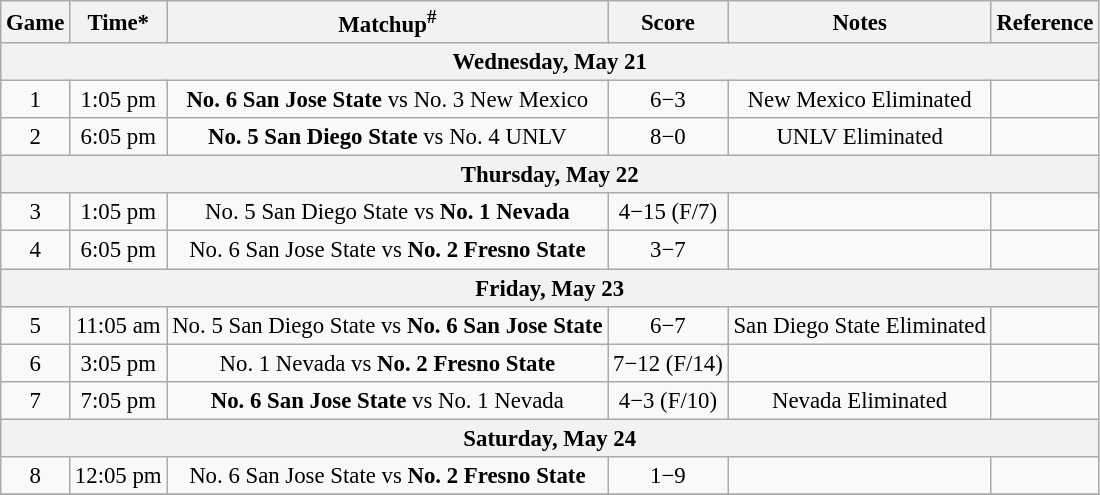<table class="wikitable" style="font-size: 95%">
<tr align="center">
<th>Game</th>
<th>Time*</th>
<th>Matchup<sup>#</sup></th>
<th>Score</th>
<th>Notes</th>
<th>Reference</th>
</tr>
<tr>
<th colspan=7>Wednesday, May 21</th>
</tr>
<tr>
<td style="text-align:center;">1</td>
<td style="text-align:center;">1:05 pm</td>
<td style="text-align:center;"><strong>No. 6 San Jose State</strong> vs No. 3 New Mexico</td>
<td style="text-align:center;">6−3</td>
<td style="text-align:center;">New Mexico Eliminated</td>
<td style="text-align:center;"></td>
</tr>
<tr>
<td style="text-align:center;">2</td>
<td style="text-align:center;">6:05 pm</td>
<td style="text-align:center;"><strong>No. 5 San Diego State</strong> vs No. 4 UNLV</td>
<td style="text-align:center;">8−0</td>
<td style="text-align:center;">UNLV Eliminated</td>
<td style="text-align:center;"></td>
</tr>
<tr>
<th colspan=7>Thursday, May 22</th>
</tr>
<tr>
<td style="text-align:center;">3</td>
<td style="text-align:center;">1:05 pm</td>
<td style="text-align:center;">No. 5 San Diego State vs <strong>No. 1 Nevada</strong></td>
<td style="text-align:center;">4−15 (F/7)</td>
<td style="text-align:center;"></td>
<td style="text-align:center;"></td>
</tr>
<tr>
<td style="text-align:center;">4</td>
<td style="text-align:center;">6:05 pm</td>
<td style="text-align:center;">No. 6 San Jose State vs <strong>No. 2 Fresno State</strong></td>
<td style="text-align:center;">3−7</td>
<td style="text-align:center;"></td>
<td style="text-align:center;"></td>
</tr>
<tr>
<th colspan=7>Friday, May 23</th>
</tr>
<tr>
<td style="text-align:center;">5</td>
<td style="text-align:center;">11:05 am</td>
<td style="text-align:center;">No. 5 San Diego State vs <strong>No. 6 San Jose State</strong></td>
<td style="text-align:center;">6−7</td>
<td style="text-align:center;">San Diego State Eliminated</td>
<td style="text-align:center;"></td>
</tr>
<tr>
<td style="text-align:center;">6</td>
<td style="text-align:center;">3:05 pm</td>
<td style="text-align:center;">No. 1 Nevada vs <strong>No. 2 Fresno State</strong></td>
<td style="text-align:center;">7−12 (F/14)</td>
<td style="text-align:center;"></td>
<td style="text-align:center;"></td>
</tr>
<tr>
<td style="text-align:center;">7</td>
<td style="text-align:center;">7:05 pm</td>
<td style="text-align:center;"><strong>No. 6 San Jose State</strong> vs No. 1 Nevada</td>
<td style="text-align:center;">4−3 (F/10)</td>
<td style="text-align:center;">Nevada Eliminated</td>
<td style="text-align:center;"></td>
</tr>
<tr>
<th colspan=7>Saturday, May 24</th>
</tr>
<tr>
<td style="text-align:center;">8</td>
<td style="text-align:center;">12:05 pm</td>
<td style="text-align:center;">No. 6 San Jose State vs <strong>No. 2 Fresno State</strong></td>
<td style="text-align:center;">1−9</td>
<td style="text-align:center;"></td>
<td style="text-align:center;"></td>
</tr>
<tr>
</tr>
</table>
